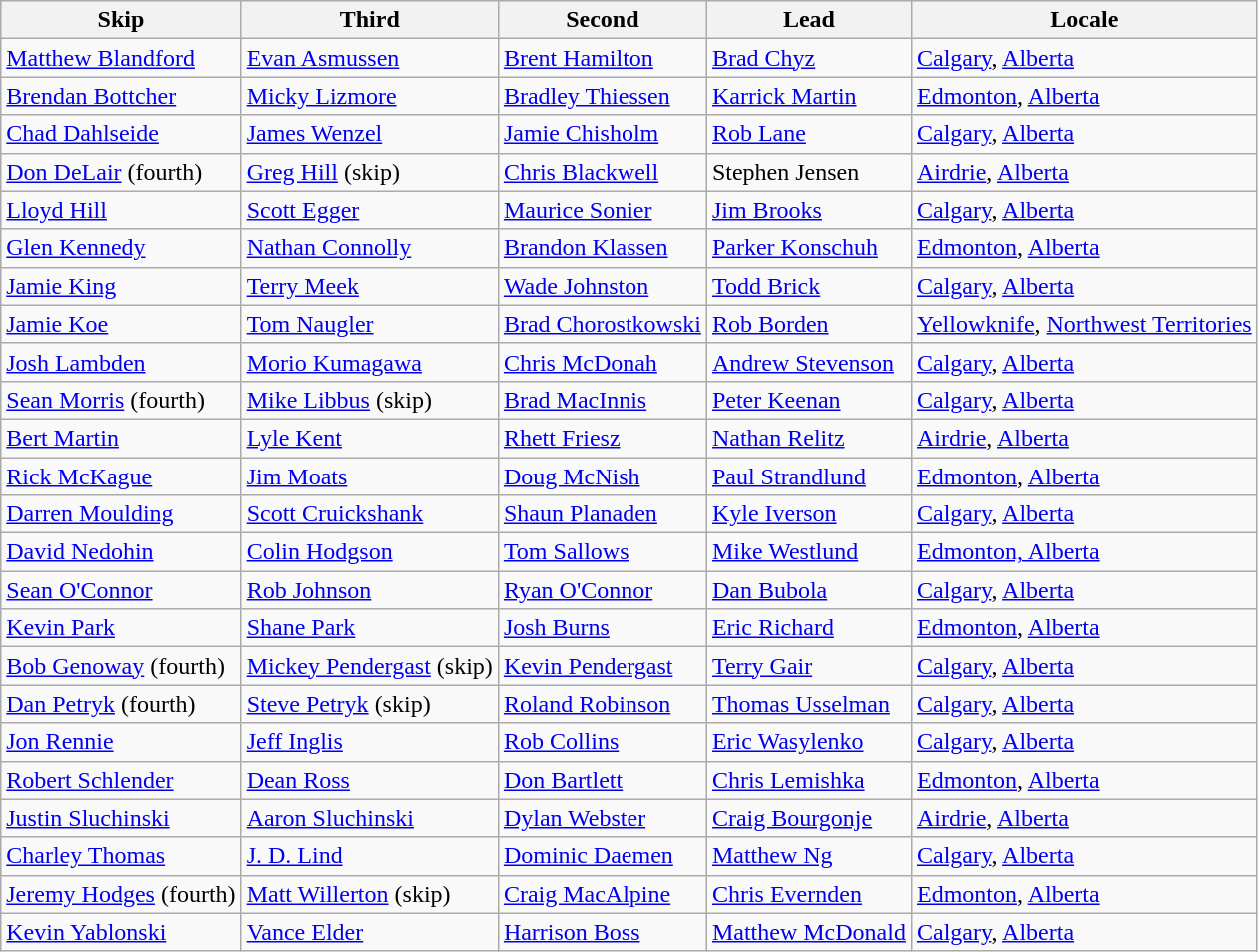<table class=wikitable>
<tr>
<th>Skip</th>
<th>Third</th>
<th>Second</th>
<th>Lead</th>
<th>Locale</th>
</tr>
<tr>
<td><a href='#'>Matthew Blandford</a></td>
<td><a href='#'>Evan Asmussen</a></td>
<td><a href='#'>Brent Hamilton</a></td>
<td><a href='#'>Brad Chyz</a></td>
<td> <a href='#'>Calgary</a>, <a href='#'>Alberta</a></td>
</tr>
<tr>
<td><a href='#'>Brendan Bottcher</a></td>
<td><a href='#'>Micky Lizmore</a></td>
<td><a href='#'>Bradley Thiessen</a></td>
<td><a href='#'>Karrick Martin</a></td>
<td> <a href='#'>Edmonton</a>, <a href='#'>Alberta</a></td>
</tr>
<tr>
<td><a href='#'>Chad Dahlseide</a></td>
<td><a href='#'>James Wenzel</a></td>
<td><a href='#'>Jamie Chisholm</a></td>
<td><a href='#'>Rob Lane</a></td>
<td> <a href='#'>Calgary</a>, <a href='#'>Alberta</a></td>
</tr>
<tr>
<td><a href='#'>Don DeLair</a> (fourth)</td>
<td><a href='#'>Greg Hill</a> (skip)</td>
<td><a href='#'>Chris Blackwell</a></td>
<td>Stephen Jensen</td>
<td> <a href='#'>Airdrie</a>, <a href='#'>Alberta</a></td>
</tr>
<tr>
<td><a href='#'>Lloyd Hill</a></td>
<td><a href='#'>Scott Egger</a></td>
<td><a href='#'>Maurice Sonier</a></td>
<td><a href='#'>Jim Brooks</a></td>
<td> <a href='#'>Calgary</a>, <a href='#'>Alberta</a></td>
</tr>
<tr>
<td><a href='#'>Glen Kennedy</a></td>
<td><a href='#'>Nathan Connolly</a></td>
<td><a href='#'>Brandon Klassen</a></td>
<td><a href='#'>Parker Konschuh</a></td>
<td> <a href='#'>Edmonton</a>, <a href='#'>Alberta</a></td>
</tr>
<tr>
<td><a href='#'>Jamie King</a></td>
<td><a href='#'>Terry Meek</a></td>
<td><a href='#'>Wade Johnston</a></td>
<td><a href='#'>Todd Brick</a></td>
<td> <a href='#'>Calgary</a>, <a href='#'>Alberta</a></td>
</tr>
<tr>
<td><a href='#'>Jamie Koe</a></td>
<td><a href='#'>Tom Naugler</a></td>
<td><a href='#'>Brad Chorostkowski</a></td>
<td><a href='#'>Rob Borden</a></td>
<td> <a href='#'>Yellowknife</a>, <a href='#'>Northwest Territories</a></td>
</tr>
<tr>
<td><a href='#'>Josh Lambden</a></td>
<td><a href='#'>Morio Kumagawa</a></td>
<td><a href='#'>Chris McDonah</a></td>
<td><a href='#'>Andrew Stevenson</a></td>
<td> <a href='#'>Calgary</a>, <a href='#'>Alberta</a></td>
</tr>
<tr>
<td><a href='#'>Sean Morris</a> (fourth)</td>
<td><a href='#'>Mike Libbus</a> (skip)</td>
<td><a href='#'>Brad MacInnis</a></td>
<td><a href='#'>Peter Keenan</a></td>
<td> <a href='#'>Calgary</a>, <a href='#'>Alberta</a></td>
</tr>
<tr>
<td><a href='#'>Bert Martin</a></td>
<td><a href='#'>Lyle Kent</a></td>
<td><a href='#'>Rhett Friesz</a></td>
<td><a href='#'>Nathan Relitz</a></td>
<td> <a href='#'>Airdrie</a>, <a href='#'>Alberta</a></td>
</tr>
<tr>
<td><a href='#'>Rick McKague</a></td>
<td><a href='#'>Jim Moats</a></td>
<td><a href='#'>Doug McNish</a></td>
<td><a href='#'>Paul Strandlund</a></td>
<td> <a href='#'>Edmonton</a>, <a href='#'>Alberta</a></td>
</tr>
<tr>
<td><a href='#'>Darren Moulding</a></td>
<td><a href='#'>Scott Cruickshank</a></td>
<td><a href='#'>Shaun Planaden</a></td>
<td><a href='#'>Kyle Iverson</a></td>
<td> <a href='#'>Calgary</a>, <a href='#'>Alberta</a></td>
</tr>
<tr>
<td><a href='#'>David Nedohin</a></td>
<td><a href='#'>Colin Hodgson</a></td>
<td><a href='#'>Tom Sallows</a></td>
<td><a href='#'>Mike Westlund</a></td>
<td> <a href='#'>Edmonton, Alberta</a></td>
</tr>
<tr>
<td><a href='#'>Sean O'Connor</a></td>
<td><a href='#'>Rob Johnson</a></td>
<td><a href='#'>Ryan O'Connor</a></td>
<td><a href='#'>Dan Bubola</a></td>
<td> <a href='#'>Calgary</a>, <a href='#'>Alberta</a></td>
</tr>
<tr>
<td><a href='#'>Kevin Park</a></td>
<td><a href='#'>Shane Park</a></td>
<td><a href='#'>Josh Burns</a></td>
<td><a href='#'>Eric Richard</a></td>
<td> <a href='#'>Edmonton</a>, <a href='#'>Alberta</a></td>
</tr>
<tr>
<td><a href='#'>Bob Genoway</a> (fourth)</td>
<td><a href='#'>Mickey Pendergast</a> (skip)</td>
<td><a href='#'>Kevin Pendergast</a></td>
<td><a href='#'>Terry Gair</a></td>
<td> <a href='#'>Calgary</a>, <a href='#'>Alberta</a></td>
</tr>
<tr>
<td><a href='#'>Dan Petryk</a> (fourth)</td>
<td><a href='#'>Steve Petryk</a> (skip)</td>
<td><a href='#'>Roland Robinson</a></td>
<td><a href='#'>Thomas Usselman</a></td>
<td> <a href='#'>Calgary</a>, <a href='#'>Alberta</a></td>
</tr>
<tr>
<td><a href='#'>Jon Rennie</a></td>
<td><a href='#'>Jeff Inglis</a></td>
<td><a href='#'>Rob Collins</a></td>
<td><a href='#'>Eric Wasylenko</a></td>
<td> <a href='#'>Calgary</a>, <a href='#'>Alberta</a></td>
</tr>
<tr>
<td><a href='#'>Robert Schlender</a></td>
<td><a href='#'>Dean Ross</a></td>
<td><a href='#'>Don Bartlett</a></td>
<td><a href='#'>Chris Lemishka</a></td>
<td> <a href='#'>Edmonton</a>, <a href='#'>Alberta</a></td>
</tr>
<tr>
<td><a href='#'>Justin Sluchinski</a></td>
<td><a href='#'>Aaron Sluchinski</a></td>
<td><a href='#'>Dylan Webster</a></td>
<td><a href='#'>Craig Bourgonje</a></td>
<td> <a href='#'>Airdrie</a>, <a href='#'>Alberta</a></td>
</tr>
<tr>
<td><a href='#'>Charley Thomas</a></td>
<td><a href='#'>J. D. Lind</a></td>
<td><a href='#'>Dominic Daemen</a></td>
<td><a href='#'>Matthew Ng</a></td>
<td> <a href='#'>Calgary</a>, <a href='#'>Alberta</a></td>
</tr>
<tr>
<td><a href='#'>Jeremy Hodges</a> (fourth)</td>
<td><a href='#'>Matt Willerton</a> (skip)</td>
<td><a href='#'>Craig MacAlpine</a></td>
<td><a href='#'>Chris Evernden</a></td>
<td> <a href='#'>Edmonton</a>, <a href='#'>Alberta</a></td>
</tr>
<tr>
<td><a href='#'>Kevin Yablonski</a></td>
<td><a href='#'>Vance Elder</a></td>
<td><a href='#'>Harrison Boss</a></td>
<td><a href='#'>Matthew McDonald</a></td>
<td> <a href='#'>Calgary</a>, <a href='#'>Alberta</a></td>
</tr>
</table>
